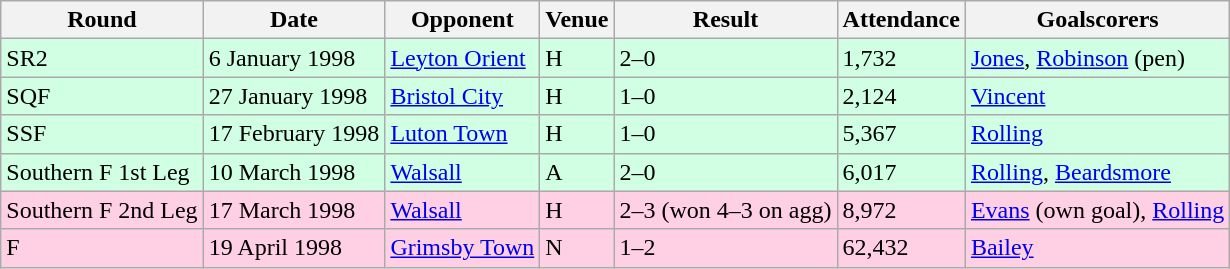<table class="wikitable">
<tr>
<th>Round</th>
<th>Date</th>
<th>Opponent</th>
<th>Venue</th>
<th>Result</th>
<th>Attendance</th>
<th>Goalscorers</th>
</tr>
<tr style="background-color: #d0ffe3;">
<td>SR2</td>
<td>6 January 1998</td>
<td><a href='#'>Leyton Orient</a></td>
<td>H</td>
<td>2–0</td>
<td>1,732</td>
<td><a href='#'>Jones</a>, <a href='#'>Robinson</a> (pen)</td>
</tr>
<tr style="background-color: #d0ffe3;">
<td>SQF</td>
<td>27 January 1998</td>
<td><a href='#'>Bristol City</a></td>
<td>H</td>
<td>1–0</td>
<td>2,124</td>
<td><a href='#'>Vincent</a></td>
</tr>
<tr style="background-color: #d0ffe3;">
<td>SSF</td>
<td>17 February 1998</td>
<td><a href='#'>Luton Town</a></td>
<td>H</td>
<td>1–0</td>
<td>5,367</td>
<td><a href='#'>Rolling</a></td>
</tr>
<tr style="background-color: #d0ffe3;">
<td>Southern F 1st Leg</td>
<td>10 March 1998</td>
<td><a href='#'>Walsall</a></td>
<td>A</td>
<td>2–0</td>
<td>6,017</td>
<td><a href='#'>Rolling</a>, <a href='#'>Beardsmore</a></td>
</tr>
<tr style="background-color: #ffd0e3;">
<td>Southern F 2nd Leg</td>
<td>17 March 1998</td>
<td><a href='#'>Walsall</a></td>
<td>H</td>
<td>2–3 (won 4–3 on agg)</td>
<td>8,972</td>
<td><a href='#'>Evans</a> (own goal), <a href='#'>Rolling</a></td>
</tr>
<tr style="background-color: #ffd0e3;">
<td>F</td>
<td>19 April 1998</td>
<td><a href='#'>Grimsby Town</a></td>
<td>N</td>
<td>1–2</td>
<td>62,432</td>
<td><a href='#'>Bailey</a></td>
</tr>
</table>
